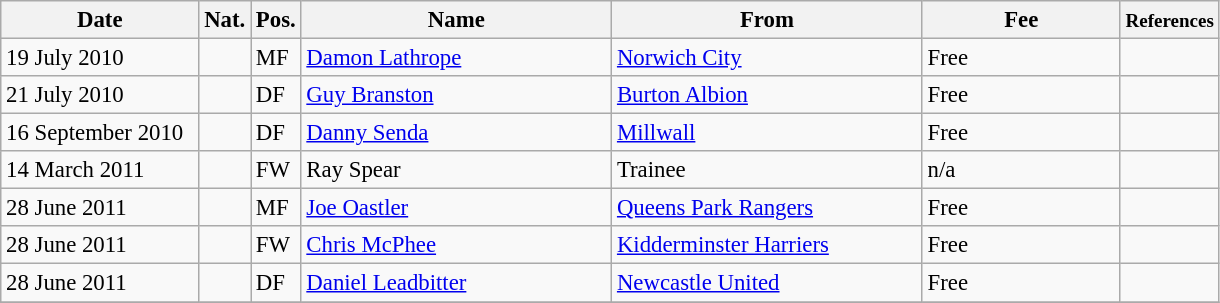<table class="wikitable" style="font-size: 95%; text-align: left;">
<tr>
<th width=125>Date</th>
<th>Nat.</th>
<th>Pos.</th>
<th width=200>Name</th>
<th width=200>From</th>
<th width=125>Fee</th>
<th><small>References</small></th>
</tr>
<tr>
<td>19 July 2010</td>
<td></td>
<td>MF</td>
<td><a href='#'>Damon Lathrope</a></td>
<td><a href='#'>Norwich City</a></td>
<td>Free</td>
<td align="center"></td>
</tr>
<tr>
<td>21 July 2010</td>
<td></td>
<td>DF</td>
<td><a href='#'>Guy Branston</a></td>
<td><a href='#'>Burton Albion</a></td>
<td>Free</td>
<td align="center"></td>
</tr>
<tr>
<td>16 September 2010</td>
<td></td>
<td>DF</td>
<td><a href='#'>Danny Senda</a></td>
<td><a href='#'>Millwall</a></td>
<td>Free</td>
<td align="center"></td>
</tr>
<tr>
<td>14 March 2011</td>
<td></td>
<td>FW</td>
<td>Ray Spear</td>
<td>Trainee</td>
<td>n/a</td>
<td align="center"></td>
</tr>
<tr>
<td>28 June 2011</td>
<td></td>
<td>MF</td>
<td><a href='#'>Joe Oastler</a></td>
<td><a href='#'>Queens Park Rangers</a></td>
<td>Free</td>
<td align="center"></td>
</tr>
<tr>
<td>28 June 2011</td>
<td></td>
<td>FW</td>
<td><a href='#'>Chris McPhee</a></td>
<td><a href='#'>Kidderminster Harriers</a></td>
<td>Free</td>
<td align="center"></td>
</tr>
<tr>
<td>28 June 2011</td>
<td></td>
<td>DF</td>
<td><a href='#'>Daniel Leadbitter</a></td>
<td><a href='#'>Newcastle United</a></td>
<td>Free</td>
<td align="center"></td>
</tr>
<tr>
</tr>
</table>
